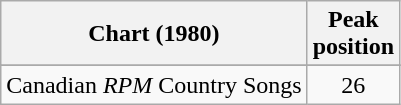<table class="wikitable sortable">
<tr>
<th align="left">Chart (1980)</th>
<th align="center">Peak<br>position</th>
</tr>
<tr>
</tr>
<tr>
<td align="left">Canadian <em>RPM</em> Country Songs</td>
<td align="center">26</td>
</tr>
</table>
